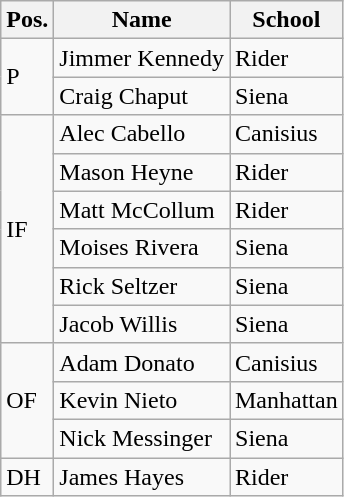<table class=wikitable>
<tr>
<th>Pos.</th>
<th>Name</th>
<th>School</th>
</tr>
<tr>
<td rowspan=2>P</td>
<td>Jimmer Kennedy</td>
<td>Rider</td>
</tr>
<tr>
<td>Craig Chaput</td>
<td>Siena</td>
</tr>
<tr>
<td rowspan=6>IF</td>
<td>Alec Cabello</td>
<td>Canisius</td>
</tr>
<tr>
<td>Mason Heyne</td>
<td>Rider</td>
</tr>
<tr>
<td>Matt McCollum</td>
<td>Rider</td>
</tr>
<tr>
<td>Moises Rivera</td>
<td>Siena</td>
</tr>
<tr>
<td>Rick Seltzer</td>
<td>Siena</td>
</tr>
<tr>
<td>Jacob Willis</td>
<td>Siena</td>
</tr>
<tr>
<td rowspan=3>OF</td>
<td>Adam Donato</td>
<td>Canisius</td>
</tr>
<tr>
<td>Kevin Nieto</td>
<td>Manhattan</td>
</tr>
<tr>
<td>Nick Messinger</td>
<td>Siena</td>
</tr>
<tr>
<td>DH</td>
<td>James Hayes</td>
<td>Rider</td>
</tr>
</table>
